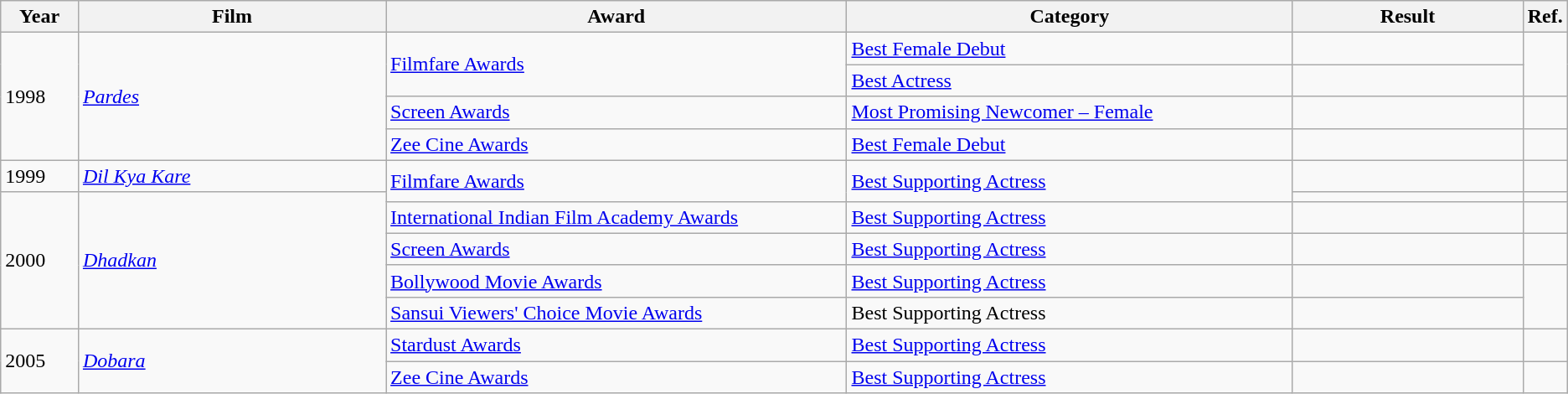<table class="wikitable">
<tr>
<th width=5%>Year</th>
<th width=20%>Film</th>
<th width=30%>Award</th>
<th width=29%>Category</th>
<th width=15%>Result</th>
<th width=5%>Ref.</th>
</tr>
<tr>
<td rowspan="4">1998</td>
<td rowspan="4"><em><a href='#'>Pardes</a></em></td>
<td rowspan="2"><a href='#'>Filmfare Awards</a></td>
<td><a href='#'>Best Female Debut</a></td>
<td></td>
<td rowspan="2"></td>
</tr>
<tr>
<td><a href='#'>Best Actress</a></td>
<td></td>
</tr>
<tr>
<td><a href='#'>Screen Awards</a></td>
<td><a href='#'>Most Promising Newcomer – Female</a></td>
<td></td>
<td></td>
</tr>
<tr>
<td><a href='#'>Zee Cine Awards</a></td>
<td><a href='#'>Best Female Debut</a></td>
<td></td>
<td></td>
</tr>
<tr>
<td>1999</td>
<td><em><a href='#'>Dil Kya Kare</a></em></td>
<td rowspan="2"><a href='#'>Filmfare Awards</a></td>
<td rowspan="2"><a href='#'>Best Supporting Actress</a></td>
<td></td>
<td></td>
</tr>
<tr>
<td rowspan="5">2000</td>
<td rowspan="5"><em><a href='#'>Dhadkan</a></em></td>
<td></td>
<td></td>
</tr>
<tr>
<td><a href='#'>International Indian Film Academy Awards</a></td>
<td><a href='#'>Best Supporting Actress</a></td>
<td></td>
<td></td>
</tr>
<tr>
<td><a href='#'>Screen Awards</a></td>
<td><a href='#'>Best Supporting Actress</a></td>
<td></td>
<td></td>
</tr>
<tr>
<td><a href='#'>Bollywood Movie Awards</a></td>
<td><a href='#'>Best Supporting Actress</a></td>
<td></td>
<td rowspan="2"></td>
</tr>
<tr>
<td><a href='#'>Sansui Viewers' Choice Movie Awards</a></td>
<td>Best Supporting Actress</td>
<td></td>
</tr>
<tr>
<td rowspan="2">2005</td>
<td rowspan="2"><em><a href='#'>Dobara</a></em></td>
<td><a href='#'>Stardust Awards</a></td>
<td><a href='#'>Best Supporting Actress</a></td>
<td></td>
<td></td>
</tr>
<tr>
<td><a href='#'>Zee Cine Awards</a></td>
<td><a href='#'>Best Supporting Actress</a></td>
<td></td>
<td></td>
</tr>
</table>
